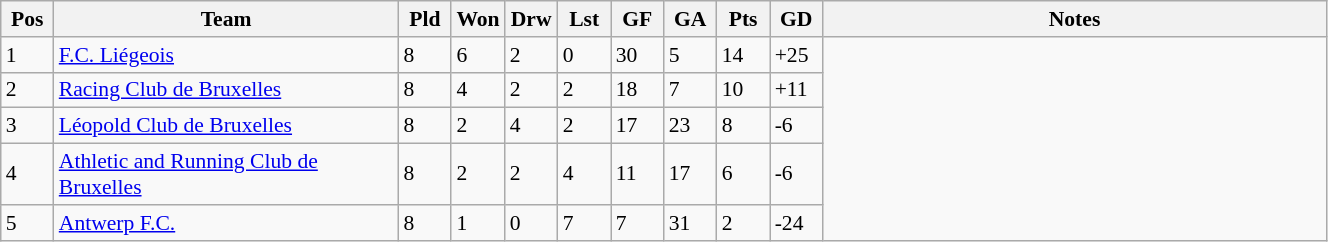<table class="wikitable" width=70% style="font-size:90%">
<tr>
<th width=4%><strong>Pos</strong></th>
<th width=26%><strong>Team</strong></th>
<th width=4%><strong>Pld</strong></th>
<th width=4%><strong>Won</strong></th>
<th width=4%><strong>Drw</strong></th>
<th width=4%><strong>Lst</strong></th>
<th width=4%><strong>GF</strong></th>
<th width=4%><strong>GA</strong></th>
<th width=4%><strong>Pts</strong></th>
<th width=4%><strong>GD</strong></th>
<th width=38%><strong>Notes</strong></th>
</tr>
<tr>
<td>1</td>
<td><a href='#'>F.C. Liégeois</a></td>
<td>8</td>
<td>6</td>
<td>2</td>
<td>0</td>
<td>30</td>
<td>5</td>
<td>14</td>
<td>+25</td>
</tr>
<tr>
<td>2</td>
<td><a href='#'>Racing Club de Bruxelles</a></td>
<td>8</td>
<td>4</td>
<td>2</td>
<td>2</td>
<td>18</td>
<td>7</td>
<td>10</td>
<td>+11</td>
</tr>
<tr>
<td>3</td>
<td><a href='#'>Léopold Club de Bruxelles</a></td>
<td>8</td>
<td>2</td>
<td>4</td>
<td>2</td>
<td>17</td>
<td>23</td>
<td>8</td>
<td>-6</td>
</tr>
<tr>
<td>4</td>
<td><a href='#'>Athletic and Running Club de Bruxelles</a></td>
<td>8</td>
<td>2</td>
<td>2</td>
<td>4</td>
<td>11</td>
<td>17</td>
<td>6</td>
<td>-6</td>
</tr>
<tr>
<td>5</td>
<td><a href='#'>Antwerp F.C.</a></td>
<td>8</td>
<td>1</td>
<td>0</td>
<td>7</td>
<td>7</td>
<td>31</td>
<td>2</td>
<td>-24</td>
</tr>
</table>
